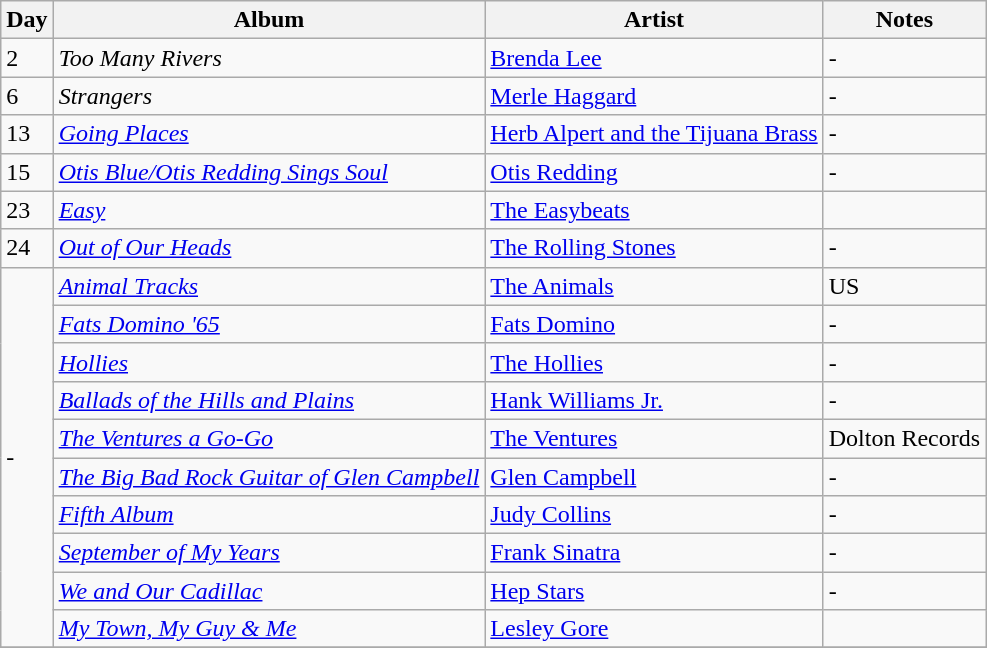<table class="wikitable">
<tr>
<th>Day</th>
<th>Album</th>
<th>Artist</th>
<th>Notes</th>
</tr>
<tr>
<td rowspan="1" valign="top">2</td>
<td><em>Too Many Rivers</em></td>
<td><a href='#'>Brenda Lee</a></td>
<td>-</td>
</tr>
<tr>
<td rowspan="1" valign="top">6</td>
<td><em>Strangers</em></td>
<td><a href='#'>Merle Haggard</a></td>
<td>-</td>
</tr>
<tr>
<td rowspan="1" valign="top">13</td>
<td><em><a href='#'>Going Places</a></em></td>
<td><a href='#'>Herb Alpert and the Tijuana Brass</a></td>
<td>-</td>
</tr>
<tr>
<td rowspan="1" valign="top">15</td>
<td><em><a href='#'>Otis Blue/Otis Redding Sings Soul</a></em></td>
<td><a href='#'>Otis Redding</a></td>
<td>-</td>
</tr>
<tr>
<td rowspan="1" valign="top">23</td>
<td><em><a href='#'>Easy</a></em></td>
<td><a href='#'>The Easybeats</a></td>
<td></td>
</tr>
<tr>
<td rowspan="1" valign="top">24</td>
<td><em><a href='#'>Out of Our Heads</a></em></td>
<td><a href='#'>The Rolling Stones</a></td>
<td>-</td>
</tr>
<tr>
<td rowspan="10" valign="op">-</td>
<td><em><a href='#'>Animal Tracks</a></em></td>
<td><a href='#'>The Animals</a></td>
<td>US</td>
</tr>
<tr>
<td><em><a href='#'>Fats Domino '65</a></em></td>
<td><a href='#'>Fats Domino</a></td>
<td>-</td>
</tr>
<tr>
<td><em><a href='#'>Hollies</a></em></td>
<td><a href='#'>The Hollies</a></td>
<td>-</td>
</tr>
<tr>
<td><em><a href='#'>Ballads of the Hills and Plains</a></em></td>
<td><a href='#'>Hank Williams Jr.</a></td>
<td>-</td>
</tr>
<tr>
<td><em><a href='#'>The Ventures a Go-Go</a></em></td>
<td><a href='#'>The Ventures</a></td>
<td>Dolton Records</td>
</tr>
<tr>
<td><em><a href='#'>The Big Bad Rock Guitar of Glen Campbell</a></em></td>
<td><a href='#'>Glen Campbell</a></td>
<td>-</td>
</tr>
<tr>
<td><em><a href='#'>Fifth Album</a></em></td>
<td><a href='#'>Judy Collins</a></td>
<td>-</td>
</tr>
<tr>
<td><em><a href='#'>September of My Years</a></em></td>
<td><a href='#'>Frank Sinatra</a></td>
<td>-</td>
</tr>
<tr>
<td><em><a href='#'>We and Our Cadillac</a></em></td>
<td><a href='#'>Hep Stars</a></td>
<td>-</td>
</tr>
<tr>
<td><em><a href='#'>My Town, My Guy & Me</a></em></td>
<td><a href='#'>Lesley Gore</a></td>
<td></td>
</tr>
<tr>
</tr>
</table>
